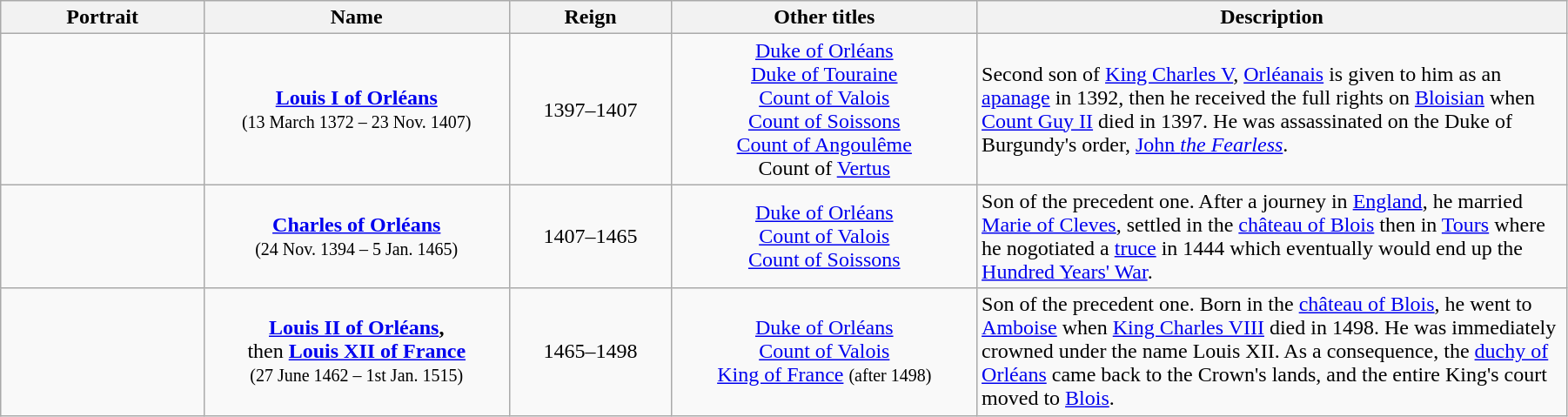<table width=95% class="wikitable">
<tr>
<th width=10%>Portrait</th>
<th width=15%>Name</th>
<th width=8%>Reign</th>
<th width=15%>Other titles</th>
<th width=29%>Description</th>
</tr>
<tr>
<td align="center"></td>
<td align="center"><strong><a href='#'>Louis I of Orléans</a></strong><br><small>(13 March 1372 – 23 Nov. 1407)</small></td>
<td align="center">1397–1407</td>
<td align="center"><a href='#'>Duke of Orléans</a><br><a href='#'>Duke of Touraine</a><br><a href='#'>Count of Valois</a><br><a href='#'>Count of Soissons</a><br><a href='#'>Count of Angoulême</a><br>Count of <a href='#'>Vertus</a></td>
<td>Second son of <a href='#'>King Charles V</a>, <a href='#'>Orléanais</a> is given to him as an <a href='#'>apanage</a> in 1392, then he received the full rights on <a href='#'>Bloisian</a> when <a href='#'>Count Guy II</a> died in 1397. He was assassinated on the Duke of Burgundy's order, <a href='#'>John <em>the Fearless</em></a>.</td>
</tr>
<tr>
<td align="center"></td>
<td align="center"><strong><a href='#'>Charles of Orléans</a></strong><br><small>(24 Nov. 1394 – 5 Jan. 1465)</small></td>
<td align="center">1407–1465</td>
<td align="center"><a href='#'>Duke of Orléans</a><br><a href='#'>Count of Valois</a><br><a href='#'>Count of Soissons</a></td>
<td>Son of the precedent one. After a journey in <a href='#'>England</a>, he married <a href='#'>Marie of Cleves</a>, settled in the <a href='#'>château of Blois</a> then in <a href='#'>Tours</a> where he nogotiated a <a href='#'>truce</a> in 1444 which eventually would end up the <a href='#'>Hundred Years' War</a>.</td>
</tr>
<tr>
<td align="center"></td>
<td align="center"><strong><a href='#'>Louis II of Orléans</a>,</strong><br>then <strong><a href='#'>Louis XII of France</a></strong><br><small>(27 June 1462 – 1st Jan. 1515)</small></td>
<td align="center">1465–1498</td>
<td align="center"><a href='#'>Duke of Orléans</a><br><a href='#'>Count of Valois</a><br><a href='#'>King of France</a> <small>(after 1498)</small></td>
<td>Son of the precedent one. Born in the <a href='#'>château of Blois</a>, he went to <a href='#'>Amboise</a> when <a href='#'>King Charles VIII</a> died in 1498. He was immediately crowned under the name Louis XII. As a consequence, the <a href='#'>duchy of Orléans</a> came back to the Crown's lands, and the entire King's court moved to <a href='#'>Blois</a>.</td>
</tr>
</table>
